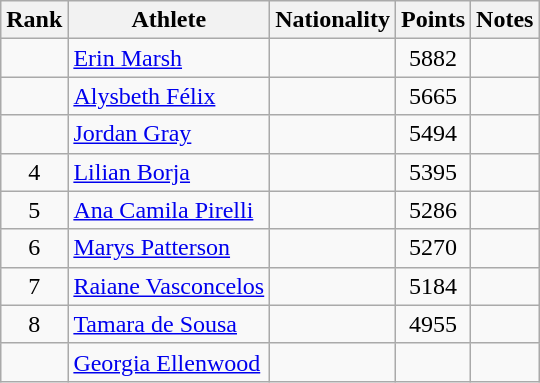<table class="wikitable sortable" style="text-align:center">
<tr>
<th>Rank</th>
<th>Athlete</th>
<th>Nationality</th>
<th>Points</th>
<th>Notes</th>
</tr>
<tr>
<td></td>
<td align=left><a href='#'>Erin Marsh</a></td>
<td align=left></td>
<td>5882</td>
<td></td>
</tr>
<tr>
<td></td>
<td align=left><a href='#'>Alysbeth Félix</a></td>
<td align=left></td>
<td>5665</td>
<td></td>
</tr>
<tr>
<td></td>
<td align=left><a href='#'>Jordan Gray</a></td>
<td align=left></td>
<td>5494</td>
<td></td>
</tr>
<tr>
<td>4</td>
<td align=left><a href='#'>Lilian Borja</a></td>
<td align=left></td>
<td>5395</td>
<td></td>
</tr>
<tr>
<td>5</td>
<td align=left><a href='#'>Ana Camila Pirelli</a></td>
<td align=left></td>
<td>5286</td>
<td></td>
</tr>
<tr>
<td>6</td>
<td align=left><a href='#'>Marys Patterson</a></td>
<td align=left></td>
<td>5270</td>
<td></td>
</tr>
<tr>
<td>7</td>
<td align=left><a href='#'>Raiane Vasconcelos</a></td>
<td align=left></td>
<td>5184</td>
<td></td>
</tr>
<tr>
<td>8</td>
<td align=left><a href='#'>Tamara de Sousa</a></td>
<td align=left></td>
<td>4955</td>
<td></td>
</tr>
<tr>
<td></td>
<td align=left><a href='#'>Georgia Ellenwood</a></td>
<td align=left></td>
<td></td>
<td></td>
</tr>
</table>
